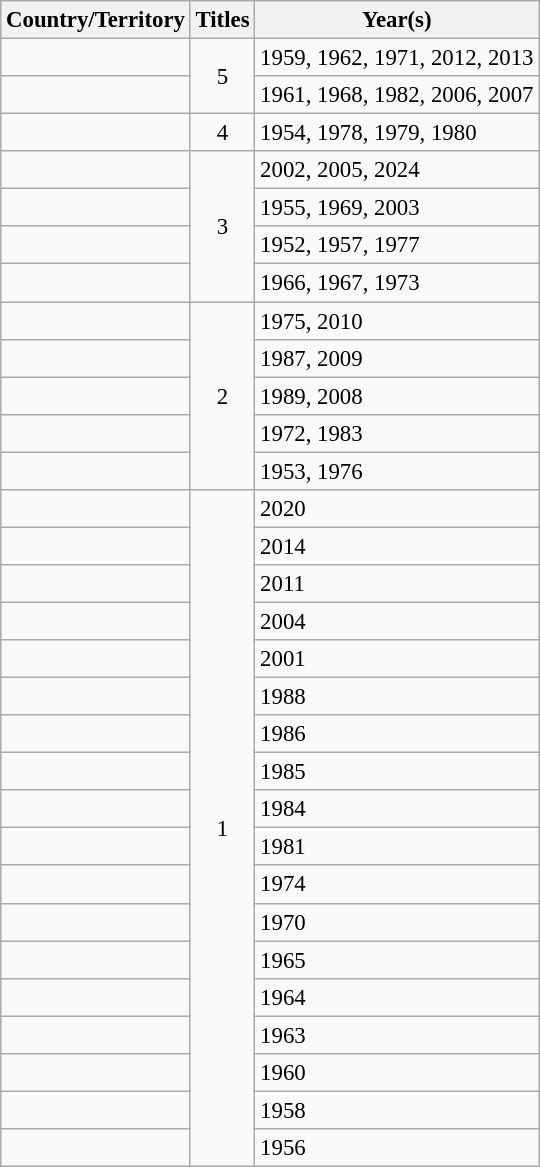<table class="wikitable sortable" style="font-size: 95%;">
<tr>
<th>Country/Territory</th>
<th>Titles</th>
<th>Year(s)</th>
</tr>
<tr>
<td><strong></strong></td>
<td rowspan="2" style="text-align:center;">5</td>
<td>1959, 1962, 1971, 2012, 2013</td>
</tr>
<tr>
<td><strong></strong></td>
<td>1961, 1968, 1982, 2006, 2007</td>
</tr>
<tr>
<td><strong></strong></td>
<td style="text-align:center;">4</td>
<td>1954, 1978, 1979, 1980</td>
</tr>
<tr>
<td><strong></strong></td>
<td rowspan="4" style="text-align:center;">3</td>
<td>2002, 2005, 2024</td>
</tr>
<tr>
<td><strong></strong></td>
<td>1955, 1969, 2003</td>
</tr>
<tr>
<td><strong></strong></td>
<td>1952, 1957, 1977</td>
</tr>
<tr>
<td><strong></strong></td>
<td>1966, 1967, 1973</td>
</tr>
<tr>
<td><strong></strong></td>
<td rowspan="5" style="text-align:center;">2</td>
<td>1975, 2010</td>
</tr>
<tr>
<td><strong></strong></td>
<td>1987, 2009</td>
</tr>
<tr>
<td><strong></strong></td>
<td>1989, 2008</td>
</tr>
<tr>
<td><strong></strong></td>
<td>1972, 1983</td>
</tr>
<tr>
<td><strong></strong></td>
<td>1953, 1976</td>
</tr>
<tr>
<td><strong></strong></td>
<td rowspan="18" style="text-align:center;">1</td>
<td>2020</td>
</tr>
<tr>
<td><strong></strong></td>
<td>2014</td>
</tr>
<tr>
<td><strong></strong></td>
<td>2011</td>
</tr>
<tr>
<td><strong></strong></td>
<td>2004</td>
</tr>
<tr>
<td><strong></strong></td>
<td>2001</td>
</tr>
<tr>
<td><strong></strong></td>
<td>1988</td>
</tr>
<tr>
<td><strong></strong></td>
<td>1986</td>
</tr>
<tr>
<td><strong></strong></td>
<td>1985</td>
</tr>
<tr>
<td><strong></strong></td>
<td>1984</td>
</tr>
<tr>
<td><strong></strong></td>
<td>1981</td>
</tr>
<tr>
<td><strong></strong></td>
<td>1974</td>
</tr>
<tr>
<td><strong></strong></td>
<td>1970</td>
</tr>
<tr>
<td><strong></strong></td>
<td>1965</td>
</tr>
<tr>
<td><strong></strong></td>
<td>1964</td>
</tr>
<tr>
<td><strong></strong></td>
<td>1963</td>
</tr>
<tr>
<td><strong></strong></td>
<td>1960</td>
</tr>
<tr>
<td><strong></strong></td>
<td>1958</td>
</tr>
<tr>
<td><strong></strong></td>
<td>1956</td>
</tr>
</table>
